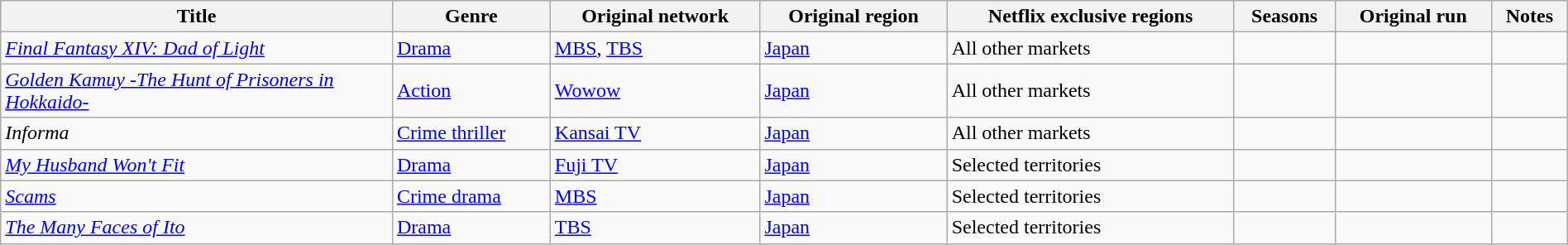<table class="wikitable sortable" style="width:100%;">
<tr>
<th scope="col" style="width:25%;">Title</th>
<th>Genre</th>
<th>Original network</th>
<th>Original region</th>
<th>Netflix exclusive regions</th>
<th>Seasons</th>
<th>Original run</th>
<th>Notes</th>
</tr>
<tr>
<td><em><a href='#'>Final Fantasy XIV: Dad of Light</a></em></td>
<td><a href='#'>Drama</a></td>
<td><a href='#'>MBS</a>, <a href='#'>TBS</a></td>
<td><a href='#'>Japan</a></td>
<td>All other markets</td>
<td></td>
<td></td>
<td></td>
</tr>
<tr>
<td><em><a href='#'>Golden Kamuy -The Hunt of Prisoners in Hokkaido-</a></em></td>
<td><a href='#'>Action</a></td>
<td><a href='#'>Wowow</a></td>
<td><a href='#'>Japan</a></td>
<td>All other markets</td>
<td></td>
<td></td>
<td></td>
</tr>
<tr>
<td><em>Informa</em></td>
<td><a href='#'>Crime thriller</a></td>
<td><a href='#'>Kansai TV</a></td>
<td><a href='#'>Japan</a></td>
<td>All other markets</td>
<td></td>
<td></td>
<td></td>
</tr>
<tr>
<td><em><a href='#'>My Husband Won't Fit</a></em></td>
<td><a href='#'>Drama</a></td>
<td><a href='#'>Fuji TV</a></td>
<td><a href='#'>Japan</a></td>
<td>Selected territories</td>
<td></td>
<td></td>
<td></td>
</tr>
<tr>
<td><em><a href='#'>Scams</a></em></td>
<td><a href='#'>Crime drama</a></td>
<td><a href='#'>MBS</a></td>
<td><a href='#'>Japan</a></td>
<td>Selected territories</td>
<td></td>
<td></td>
<td></td>
</tr>
<tr>
<td><em><a href='#'>The Many Faces of Ito</a></em></td>
<td><a href='#'>Drama</a></td>
<td><a href='#'>TBS</a></td>
<td><a href='#'>Japan</a></td>
<td>Selected territories</td>
<td></td>
<td></td>
<td></td>
</tr>
</table>
